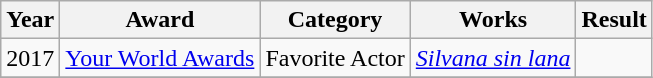<table class="wikitable plainrowheaders">
<tr>
<th scope="col">Year</th>
<th scope="col">Award</th>
<th scope="col">Category</th>
<th scope="col">Works</th>
<th scope="col">Result</th>
</tr>
<tr>
<td rowspan="1">2017</td>
<td rowspan="1"><a href='#'>Your World Awards</a></td>
<td>Favorite Actor</td>
<td><em><a href='#'>Silvana sin lana</a></em></td>
<td></td>
</tr>
<tr>
</tr>
</table>
